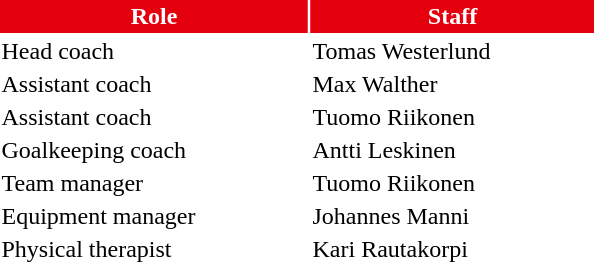<table class="toccolours" style="width:25em">
<tr>
</tr>
<tr>
<th style="background:#e4000d;color:white;border:#e4000d 1px solid">Role</th>
<th style="background:#e4000d;color:white;border:#e4000d 1px solid">Staff</th>
</tr>
<tr>
<td>Head coach</td>
<td> Tomas Westerlund</td>
</tr>
<tr>
<td>Assistant coach</td>
<td> Max Walther</td>
</tr>
<tr>
<td>Assistant coach</td>
<td> Tuomo Riikonen</td>
</tr>
<tr>
<td>Goalkeeping coach</td>
<td> Antti Leskinen</td>
</tr>
<tr>
<td>Team manager</td>
<td> Tuomo Riikonen</td>
</tr>
<tr>
<td>Equipment manager</td>
<td> Johannes Manni</td>
</tr>
<tr>
<td>Physical therapist</td>
<td> Kari Rautakorpi</td>
</tr>
<tr>
</tr>
</table>
